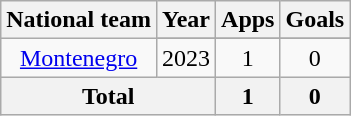<table class="wikitable" style="text-align:center">
<tr>
<th>National team</th>
<th>Year</th>
<th>Apps</th>
<th>Goals</th>
</tr>
<tr>
<td rowspan=2><a href='#'>Montenegro</a></td>
</tr>
<tr>
<td>2023</td>
<td>1</td>
<td>0</td>
</tr>
<tr>
<th colspan=2>Total</th>
<th>1</th>
<th>0</th>
</tr>
</table>
